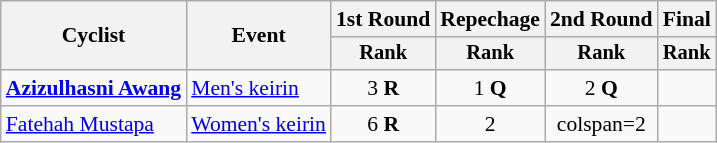<table class="wikitable" style="font-size:90%">
<tr>
<th rowspan=2>Cyclist</th>
<th rowspan=2>Event</th>
<th>1st Round</th>
<th>Repechage</th>
<th>2nd Round</th>
<th>Final</th>
</tr>
<tr style="font-size:95%">
<th>Rank</th>
<th>Rank</th>
<th>Rank</th>
<th>Rank</th>
</tr>
<tr align=center>
<td align=left><strong><a href='#'>Azizulhasni Awang</a></strong></td>
<td align=left><a href='#'>Men's keirin</a></td>
<td>3 <strong>R</strong></td>
<td>1 <strong>Q</strong></td>
<td>2 <strong>Q</strong></td>
<td></td>
</tr>
<tr align=center>
<td align=left><a href='#'>Fatehah Mustapa</a></td>
<td align=left><a href='#'>Women's keirin</a></td>
<td>6 <strong>R</strong></td>
<td>2</td>
<td>colspan=2 </td>
</tr>
</table>
